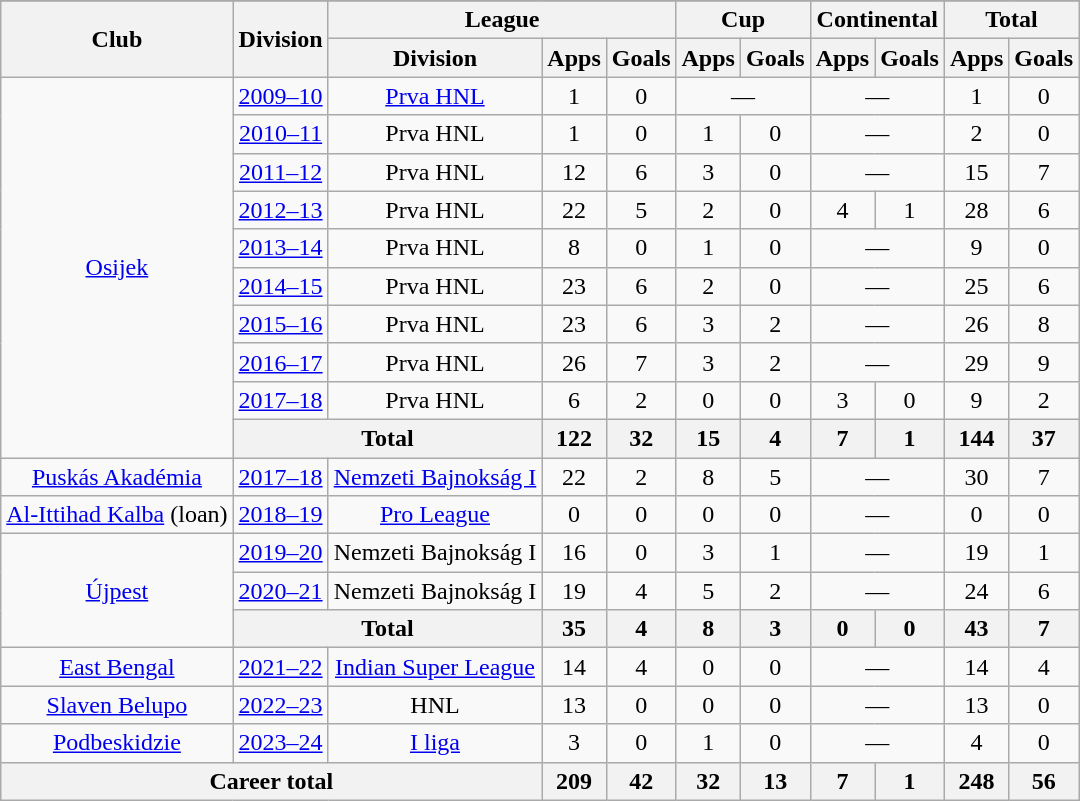<table class="wikitable" style="font-size; text-align: center">
<tr>
</tr>
<tr>
<th rowspan="2">Club</th>
<th rowspan="2">Division</th>
<th colspan="3">League</th>
<th colspan="2">Cup</th>
<th colspan="2">Continental</th>
<th colspan="2">Total</th>
</tr>
<tr>
<th>Division</th>
<th>Apps</th>
<th>Goals</th>
<th>Apps</th>
<th>Goals</th>
<th>Apps</th>
<th>Goals</th>
<th>Apps</th>
<th>Goals</th>
</tr>
<tr>
<td rowspan="10"><a href='#'>Osijek</a></td>
<td><a href='#'>2009–10</a></td>
<td><a href='#'>Prva HNL</a></td>
<td>1</td>
<td>0</td>
<td colspan="2">—</td>
<td colspan="2">—</td>
<td>1</td>
<td>0</td>
</tr>
<tr>
<td><a href='#'>2010–11</a></td>
<td>Prva HNL</td>
<td>1</td>
<td>0</td>
<td>1</td>
<td>0</td>
<td colspan="2">—</td>
<td>2</td>
<td>0</td>
</tr>
<tr>
<td><a href='#'>2011–12</a></td>
<td>Prva HNL</td>
<td>12</td>
<td>6</td>
<td>3</td>
<td>0</td>
<td colspan="2">—</td>
<td>15</td>
<td>7</td>
</tr>
<tr>
<td><a href='#'>2012–13</a></td>
<td>Prva HNL</td>
<td>22</td>
<td>5</td>
<td>2</td>
<td>0</td>
<td>4</td>
<td>1</td>
<td>28</td>
<td>6</td>
</tr>
<tr>
<td><a href='#'>2013–14</a></td>
<td>Prva HNL</td>
<td>8</td>
<td>0</td>
<td>1</td>
<td>0</td>
<td colspan="2">—</td>
<td>9</td>
<td>0</td>
</tr>
<tr>
<td><a href='#'>2014–15</a></td>
<td>Prva HNL</td>
<td>23</td>
<td>6</td>
<td>2</td>
<td>0</td>
<td colspan="2">—</td>
<td>25</td>
<td>6</td>
</tr>
<tr>
<td><a href='#'>2015–16</a></td>
<td>Prva HNL</td>
<td>23</td>
<td>6</td>
<td>3</td>
<td>2</td>
<td colspan="2">—</td>
<td>26</td>
<td>8</td>
</tr>
<tr>
<td><a href='#'>2016–17</a></td>
<td>Prva HNL</td>
<td>26</td>
<td>7</td>
<td>3</td>
<td>2</td>
<td colspan="2">—</td>
<td>29</td>
<td>9</td>
</tr>
<tr>
<td><a href='#'>2017–18</a></td>
<td>Prva HNL</td>
<td>6</td>
<td>2</td>
<td>0</td>
<td>0</td>
<td>3</td>
<td>0</td>
<td>9</td>
<td>2</td>
</tr>
<tr>
<th colspan="2">Total</th>
<th>122</th>
<th>32</th>
<th>15</th>
<th>4</th>
<th>7</th>
<th>1</th>
<th>144</th>
<th>37</th>
</tr>
<tr>
<td><a href='#'>Puskás Akadémia</a></td>
<td><a href='#'>2017–18</a></td>
<td><a href='#'>Nemzeti Bajnokság I</a></td>
<td>22</td>
<td>2</td>
<td>8</td>
<td>5</td>
<td colspan="2">—</td>
<td>30</td>
<td>7</td>
</tr>
<tr>
<td><a href='#'>Al-Ittihad Kalba</a> (loan)</td>
<td><a href='#'>2018–19</a></td>
<td><a href='#'>Pro League</a></td>
<td>0</td>
<td>0</td>
<td>0</td>
<td>0</td>
<td colspan="2">—</td>
<td>0</td>
<td>0</td>
</tr>
<tr>
<td rowspan="3"><a href='#'>Újpest</a></td>
<td><a href='#'>2019–20</a></td>
<td>Nemzeti Bajnokság I</td>
<td>16</td>
<td>0</td>
<td>3</td>
<td>1</td>
<td colspan="2">—</td>
<td>19</td>
<td>1</td>
</tr>
<tr>
<td><a href='#'>2020–21</a></td>
<td>Nemzeti Bajnokság I</td>
<td>19</td>
<td>4</td>
<td>5</td>
<td>2</td>
<td colspan="2">—</td>
<td>24</td>
<td>6</td>
</tr>
<tr>
<th colspan="2">Total</th>
<th>35</th>
<th>4</th>
<th>8</th>
<th>3</th>
<th>0</th>
<th>0</th>
<th>43</th>
<th>7</th>
</tr>
<tr>
<td><a href='#'>East Bengal</a></td>
<td><a href='#'>2021–22</a></td>
<td><a href='#'>Indian Super League</a></td>
<td>14</td>
<td>4</td>
<td>0</td>
<td>0</td>
<td colspan="2">—</td>
<td>14</td>
<td>4</td>
</tr>
<tr>
<td><a href='#'>Slaven Belupo</a></td>
<td><a href='#'>2022–23</a></td>
<td>HNL</td>
<td>13</td>
<td>0</td>
<td>0</td>
<td>0</td>
<td colspan="2">—</td>
<td>13</td>
<td>0</td>
</tr>
<tr>
<td><a href='#'>Podbeskidzie</a></td>
<td><a href='#'>2023–24</a></td>
<td><a href='#'>I liga</a></td>
<td>3</td>
<td>0</td>
<td>1</td>
<td>0</td>
<td colspan="2">—</td>
<td>4</td>
<td>0</td>
</tr>
<tr>
<th colspan="3">Career total</th>
<th>209</th>
<th>42</th>
<th>32</th>
<th>13</th>
<th>7</th>
<th>1</th>
<th>248</th>
<th>56</th>
</tr>
</table>
